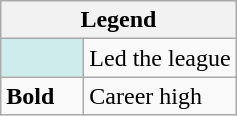<table class="wikitable mw-collapsible mw-collapsed">
<tr>
<th colspan="2">Legend</th>
</tr>
<tr>
<td style="background:#cfecec; width:3em;"></td>
<td>Led the league</td>
</tr>
<tr>
<td><strong>Bold</strong></td>
<td>Career high</td>
</tr>
</table>
